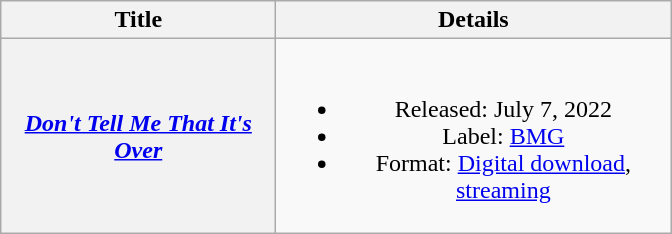<table class="wikitable plainrowheaders" style="text-align:center;" border="1">
<tr>
<th scope="col" style="width:11em;">Title</th>
<th scope="col" style="width:16em;">Details</th>
</tr>
<tr>
<th scope="row"><em><a href='#'>Don't Tell Me That It's Over</a></em></th>
<td><br><ul><li>Released: July 7, 2022</li><li>Label: <a href='#'>BMG</a></li><li>Format: <a href='#'>Digital download</a>, <a href='#'>streaming</a></li></ul></td>
</tr>
</table>
